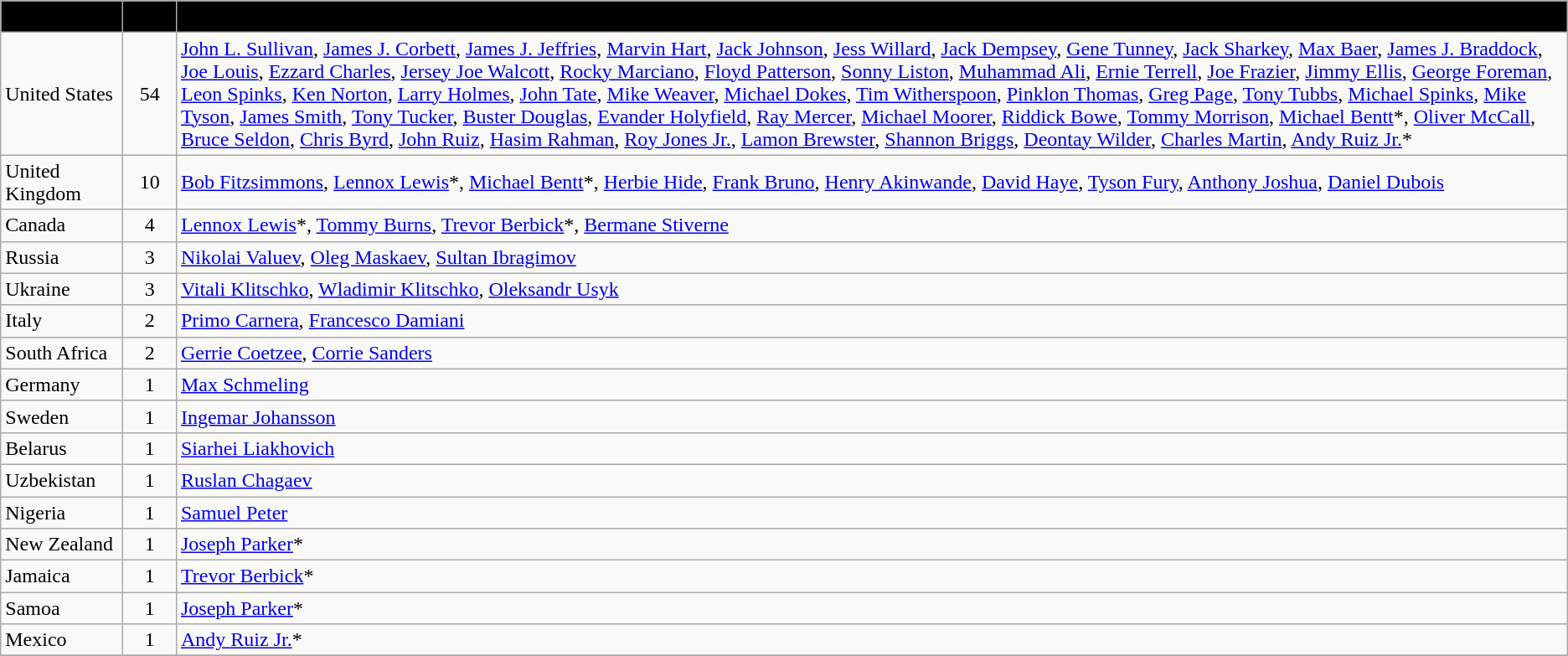<table class="wikitable sortable">
<tr>
<th style="background: #D1EEEE; background: black;« width=»10%"><span>Country</span></th>
<th style="background: #D1EEEE; background: black;« width=»10%"><span>Total</span></th>
<th style="background: #D1EEEE; background: black;« width=»10%"><span>Boxers by Name</span></th>
</tr>
<tr>
<td style="white-space:nowrap;">United States</td>
<td align=center>54</td>
<td align=left><a href='#'>John L. Sullivan</a>, <a href='#'>James J. Corbett</a>, <a href='#'>James J. Jeffries</a>, <a href='#'>Marvin Hart</a>, <a href='#'>Jack Johnson</a>, <a href='#'>Jess Willard</a>, <a href='#'>Jack Dempsey</a>, <a href='#'>Gene Tunney</a>, <a href='#'>Jack Sharkey</a>, <a href='#'>Max Baer</a>, <a href='#'>James J. Braddock</a>, <a href='#'>Joe Louis</a>, <a href='#'>Ezzard Charles</a>, <a href='#'>Jersey Joe Walcott</a>, <a href='#'>Rocky Marciano</a>, <a href='#'>Floyd Patterson</a>, <a href='#'>Sonny Liston</a>, <a href='#'>Muhammad Ali</a>, <a href='#'>Ernie Terrell</a>, <a href='#'>Joe Frazier</a>, <a href='#'>Jimmy Ellis</a>, <a href='#'>George Foreman</a>, <a href='#'>Leon Spinks</a>, <a href='#'>Ken Norton</a>, <a href='#'>Larry Holmes</a>, <a href='#'>John Tate</a>, <a href='#'>Mike Weaver</a>, <a href='#'>Michael Dokes</a>, <a href='#'>Tim Witherspoon</a>, <a href='#'>Pinklon Thomas</a>, <a href='#'>Greg Page</a>, <a href='#'>Tony Tubbs</a>, <a href='#'>Michael Spinks</a>, <a href='#'>Mike Tyson</a>, <a href='#'>James Smith</a>, <a href='#'>Tony Tucker</a>, <a href='#'>Buster Douglas</a>, <a href='#'>Evander Holyfield</a>, <a href='#'>Ray Mercer</a>, <a href='#'>Michael Moorer</a>, <a href='#'>Riddick Bowe</a>, <a href='#'>Tommy Morrison</a>, <a href='#'>Michael Bentt</a>*, <a href='#'>Oliver McCall</a>, <a href='#'>Bruce Seldon</a>, <a href='#'>Chris Byrd</a>, <a href='#'>John Ruiz</a>, <a href='#'>Hasim Rahman</a>, <a href='#'>Roy Jones Jr.</a>, <a href='#'>Lamon Brewster</a>, <a href='#'>Shannon Briggs</a>, <a href='#'>Deontay Wilder</a>, <a href='#'>Charles Martin</a>, <a href='#'>Andy Ruiz Jr.</a>*</td>
</tr>
<tr>
<td>United Kingdom</td>
<td align=center>10</td>
<td align=left><a href='#'>Bob Fitzsimmons</a>, <a href='#'>Lennox Lewis</a>*, <a href='#'>Michael Bentt</a>*, <a href='#'>Herbie Hide</a>, <a href='#'>Frank Bruno</a>, <a href='#'>Henry Akinwande</a>, <a href='#'>David Haye</a>, <a href='#'>Tyson Fury</a>, <a href='#'>Anthony Joshua</a>, <a href='#'>Daniel Dubois</a></td>
</tr>
<tr>
<td>Canada</td>
<td align=center>4</td>
<td align=left><a href='#'>Lennox Lewis</a>*, <a href='#'>Tommy Burns</a>, <a href='#'>Trevor Berbick</a>*, <a href='#'>Bermane Stiverne</a></td>
</tr>
<tr>
<td>Russia</td>
<td align=center>3</td>
<td align=left><a href='#'>Nikolai Valuev</a>, <a href='#'>Oleg Maskaev</a>, <a href='#'>Sultan Ibragimov</a></td>
</tr>
<tr>
<td>Ukraine</td>
<td align=center>3</td>
<td align=left><a href='#'>Vitali Klitschko</a>, <a href='#'>Wladimir Klitschko</a>, <a href='#'>Oleksandr Usyk</a></td>
</tr>
<tr>
<td>Italy</td>
<td align=center>2</td>
<td align=left><a href='#'>Primo Carnera</a>, <a href='#'>Francesco Damiani</a></td>
</tr>
<tr>
<td>South Africa</td>
<td align=center>2</td>
<td align=left><a href='#'>Gerrie Coetzee</a>, <a href='#'>Corrie Sanders</a></td>
</tr>
<tr>
<td>Germany</td>
<td align="center">1</td>
<td align="left"><a href='#'>Max Schmeling</a></td>
</tr>
<tr>
<td>Sweden</td>
<td align=center>1</td>
<td align=left><a href='#'>Ingemar Johansson</a></td>
</tr>
<tr>
<td>Belarus</td>
<td align=center>1</td>
<td align=left><a href='#'>Siarhei Liakhovich</a></td>
</tr>
<tr>
<td>Uzbekistan</td>
<td align=center>1</td>
<td align=left><a href='#'>Ruslan Chagaev</a></td>
</tr>
<tr>
<td>Nigeria</td>
<td align=center>1</td>
<td align=left><a href='#'>Samuel Peter</a></td>
</tr>
<tr>
<td>New Zealand</td>
<td align=center>1</td>
<td align=left><a href='#'>Joseph Parker</a>*</td>
</tr>
<tr>
<td>Jamaica</td>
<td align=center>1</td>
<td align=left><a href='#'>Trevor Berbick</a>*</td>
</tr>
<tr>
<td>Samoa</td>
<td align=center>1</td>
<td align=left><a href='#'>Joseph Parker</a>*</td>
</tr>
<tr>
<td>Mexico</td>
<td align=center>1</td>
<td align=left><a href='#'>Andy Ruiz Jr.</a>*</td>
</tr>
<tr>
</tr>
</table>
